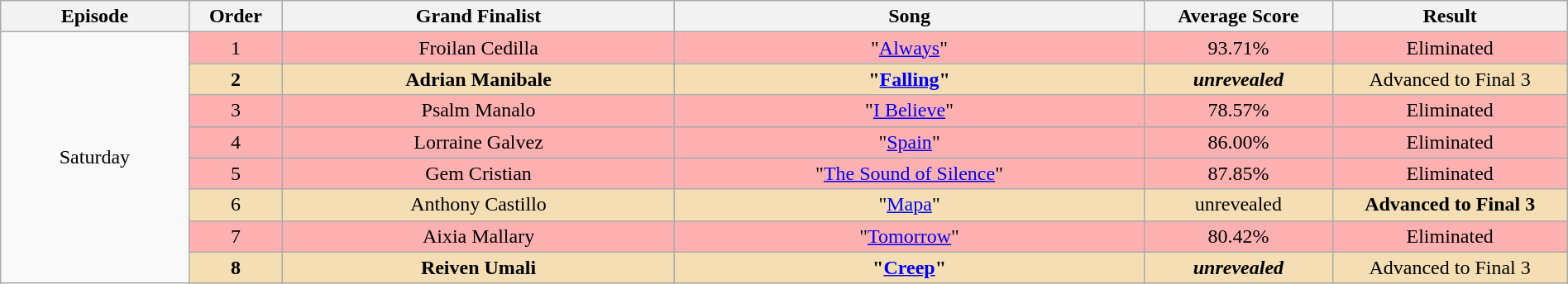<table class="wikitable" style="text-align:center; width:100%; font-size:100%">
<tr>
<th width="12%">Episode</th>
<th width="6%">Order</th>
<th width="25%">Grand Finalist</th>
<th width="30%">Song</th>
<th width="12%">Average Score</th>
<th width="15%">Result</th>
</tr>
<tr>
<td rowspan="8">Saturday<br><small></small></td>
<td style="background-color:#FFb0b0;">1</td>
<td style="background-color:#FFb0b0;">Froilan Cedilla</td>
<td style="background-color:#FFb0b0;">"<a href='#'>Always</a>"</td>
<td style="background-color:#FFb0b0;">93.71%</td>
<td style="background-color:#FFb0b0;">Eliminated</td>
</tr>
<tr>
<td style="background-color:#F5DEB3;"><strong>2</strong></td>
<td style="background-color:#F5DEB3;"><strong>Adrian Manibale</strong></td>
<td style="background-color:#F5DEB3;"><strong>"<a href='#'>Falling</a>"</strong></td>
<td style="background-color:#F5DEB3;"><strong><em>unrevealed<em><strong></td>
<td style="background-color:#F5DEB3;"></strong>Advanced to Final 3<strong></td>
</tr>
<tr>
<td style="background-color:#FFb0b0;">3</td>
<td style="background-color:#FFb0b0;">Psalm Manalo</td>
<td style="background-color:#FFb0b0;">"<a href='#'>I Believe</a>"</td>
<td style="background-color:#FFb0b0;">78.57%</td>
<td style="background-color:#FFb0b0;">Eliminated</td>
</tr>
<tr>
<td style="background-color:#FFb0b0;">4</td>
<td style="background-color:#FFb0b0;">Lorraine Galvez</td>
<td style="background-color:#FFb0b0;">"<a href='#'>Spain</a>"</td>
<td style="background-color:#FFb0b0;">86.00%</td>
<td style="background-color:#FFb0b0;">Eliminated</td>
</tr>
<tr>
<td style="background-color:#FFb0b0;">5</td>
<td style="background-color:#FFb0b0;">Gem Cristian</td>
<td style="background-color:#FFb0b0;">"<a href='#'>The Sound of Silence</a>"</td>
<td style="background-color:#FFb0b0;">87.85%</td>
<td style="background-color:#FFb0b0;">Eliminated</td>
</tr>
<tr>
<td style="background-color:#F5DEB3;"></strong>6<strong></td>
<td style="background-color:#F5DEB3;"></strong>Anthony Castillo<strong></td>
<td style="background-color:#F5DEB3;"></strong>"<a href='#'>Mapa</a>"<strong></td>
<td style="background-color:#F5DEB3;"></em></strong>unrevealed</em></strong></td>
<td style="background-color:#F5DEB3;"><strong>Advanced to Final 3</strong></td>
</tr>
<tr>
<td style="background-color:#FFb0b0;">7</td>
<td style="background-color:#FFb0b0;">Aixia Mallary</td>
<td style="background-color:#FFb0b0;">"<a href='#'>Tomorrow</a>"</td>
<td style="background-color:#FFb0b0;">80.42%</td>
<td style="background-color:#FFb0b0;">Eliminated</td>
</tr>
<tr>
<td style="background-color:#F5DEB3;"><strong>8</strong></td>
<td style="background-color:#F5DEB3;"><strong>Reiven Umali</strong></td>
<td style="background-color:#F5DEB3;"><strong>"<a href='#'>Creep</a>"</strong></td>
<td style="background-color:#F5DEB3;"><strong><em>unrevealed<em><strong></td>
<td style="background-color:#F5DEB3;"></strong>Advanced to Final 3<strong></td>
</tr>
</table>
